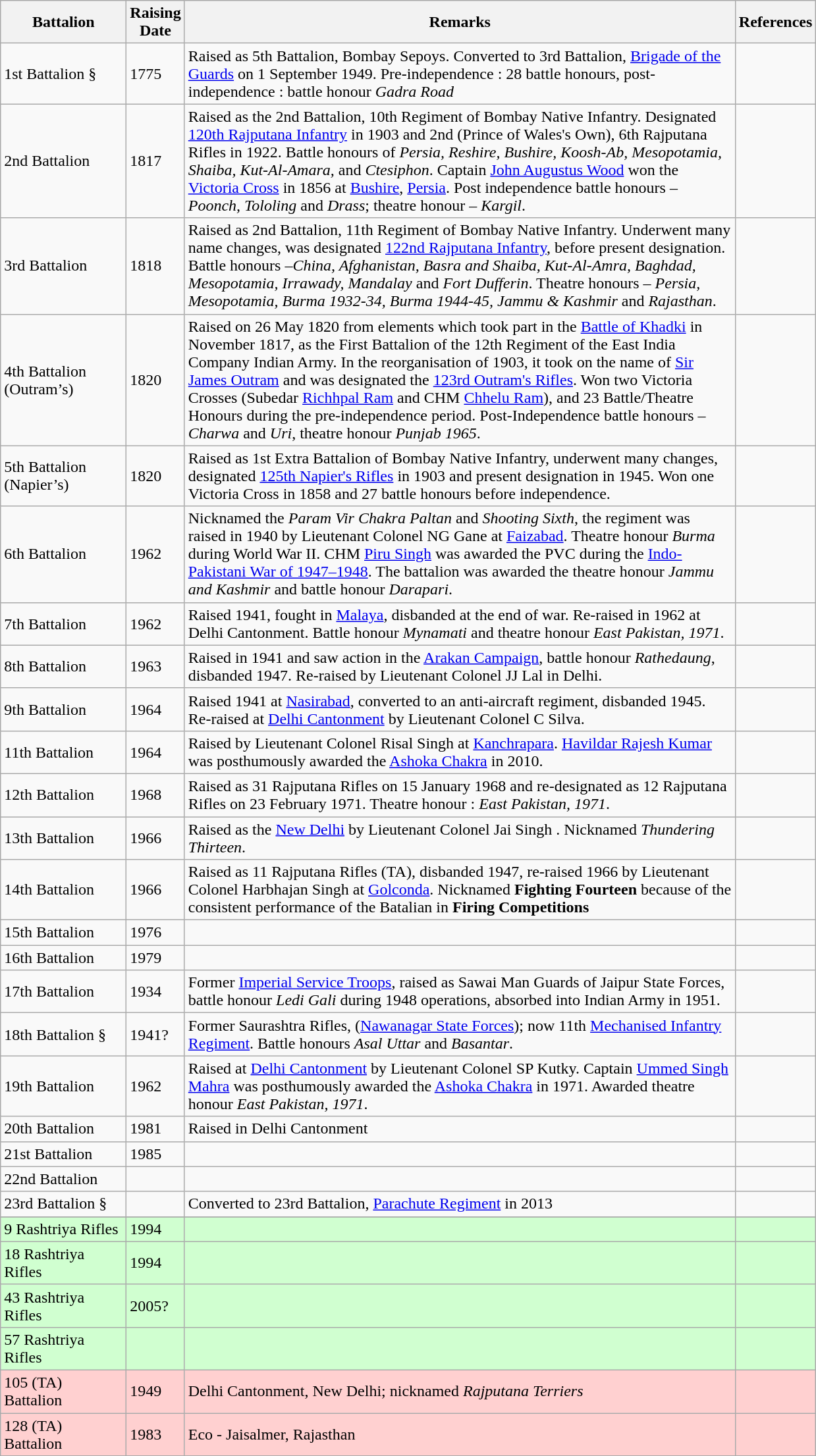<table class="wikitable">
<tr>
<th scope="col" style="width: 120px;">Battalion</th>
<th scope="col" style="width: 50px;">Raising Date</th>
<th scope="col" style="width: 550px;">Remarks</th>
<th scope="col" style="width: 50px;">References</th>
</tr>
<tr>
<td>1st Battalion §</td>
<td>1775</td>
<td>Raised as 5th Battalion, Bombay Sepoys. Converted to 3rd Battalion, <a href='#'>Brigade of the Guards</a> on 1 September 1949. Pre-independence : 28 battle honours, post-independence : battle honour <em>Gadra Road</em></td>
<td></td>
</tr>
<tr>
<td>2nd Battalion</td>
<td>1817</td>
<td>Raised as the 2nd Battalion, 10th Regiment of Bombay Native Infantry. Designated <a href='#'>120th Rajputana Infantry</a> in 1903 and 2nd (Prince of Wales's Own), 6th Rajputana Rifles in 1922. Battle honours of <em>Persia, Reshire, Bushire, Koosh-Ab, Mesopotamia, Shaiba, Kut-Al-Amara, </em> and <em>Ctesiphon</em>. Captain <a href='#'>John Augustus Wood</a> won the <a href='#'>Victoria Cross</a> in 1856 at <a href='#'>Bushire</a>, <a href='#'>Persia</a>. Post independence battle honours – <em>Poonch, Tololing</em> and <em>Drass</em>; theatre honour – <em>Kargil</em>.</td>
<td></td>
</tr>
<tr>
<td>3rd Battalion</td>
<td>1818</td>
<td>Raised as 2nd Battalion, 11th Regiment of Bombay Native Infantry. Underwent many name changes, was designated <a href='#'>122nd Rajputana Infantry</a>, before present designation. Battle honours –<em>China, Afghanistan, Basra and Shaiba, Kut-Al-Amra, Baghdad, Mesopotamia, Irrawady, Mandalay</em> and <em>Fort Dufferin</em>. Theatre honours – <em>Persia, Mesopotamia, Burma 1932-34, Burma 1944-45, Jammu & Kashmir</em> and <em>Rajasthan</em>.</td>
<td></td>
</tr>
<tr>
<td>4th Battalion (Outram’s)</td>
<td>1820</td>
<td>Raised on 26 May 1820 from elements which took part in the <a href='#'>Battle of Khadki</a> in November 1817, as the First Battalion of the 12th Regiment of the East India Company Indian Army. In the reorganisation of 1903, it took on the name of <a href='#'>Sir James Outram</a> and was designated the <a href='#'>123rd Outram's Rifles</a>. Won two Victoria Crosses (Subedar <a href='#'>Richhpal Ram</a> and CHM <a href='#'>Chhelu Ram</a>), and 23 Battle/Theatre Honours during the pre-independence period. Post-Independence battle honours – <em>Charwa</em> and <em>Uri</em>, theatre honour <em>Punjab 1965</em>.</td>
<td></td>
</tr>
<tr>
<td>5th Battalion (Napier’s)</td>
<td>1820</td>
<td>Raised as 1st Extra Battalion of Bombay Native Infantry, underwent many changes, designated <a href='#'>125th Napier's Rifles</a> in 1903 and present designation in 1945. Won one Victoria Cross in 1858 and 27 battle honours before independence.</td>
<td></td>
</tr>
<tr>
<td>6th Battalion</td>
<td>1962</td>
<td>Nicknamed the <em>Param Vir Chakra Paltan</em> and <em>Shooting Sixth</em>, the regiment was raised in 1940 by Lieutenant Colonel NG Gane  at <a href='#'>Faizabad</a>. Theatre honour <em>Burma</em> during World War II. CHM <a href='#'>Piru Singh</a> was awarded the PVC during the <a href='#'>Indo-Pakistani War of 1947–1948</a>. The battalion was awarded the theatre honour <em>Jammu and Kashmir</em> and battle honour <em>Darapari</em>.</td>
<td></td>
</tr>
<tr>
<td>7th Battalion</td>
<td>1962</td>
<td>Raised 1941, fought in <a href='#'>Malaya</a>, disbanded at the end of war. Re-raised in 1962 at Delhi Cantonment. Battle honour <em>Mynamati</em> and theatre honour <em>East Pakistan, 1971</em>.</td>
<td></td>
</tr>
<tr>
<td>8th Battalion</td>
<td>1963</td>
<td>Raised in 1941 and saw action in the <a href='#'>Arakan Campaign</a>, battle honour <em>Rathedaung</em>, disbanded 1947. Re-raised by Lieutenant Colonel JJ Lal in Delhi.</td>
<td></td>
</tr>
<tr>
<td>9th Battalion</td>
<td>1964</td>
<td>Raised 1941 at <a href='#'>Nasirabad</a>, converted to an anti-aircraft regiment, disbanded 1945. Re-raised at <a href='#'>Delhi Cantonment</a> by Lieutenant Colonel C Silva.</td>
<td></td>
</tr>
<tr>
<td>11th Battalion</td>
<td>1964</td>
<td>Raised by Lieutenant Colonel Risal Singh at <a href='#'>Kanchrapara</a>. <a href='#'>Havildar Rajesh Kumar</a> was posthumously awarded the <a href='#'>Ashoka Chakra</a> in 2010.</td>
<td></td>
</tr>
<tr>
<td>12th Battalion</td>
<td>1968</td>
<td>Raised as 31 Rajputana Rifles on 15 January 1968 and re-designated as 12 Rajputana Rifles on 23 February 1971. Theatre honour : <em>East Pakistan, 1971</em>.</td>
<td></td>
</tr>
<tr>
<td>13th Battalion</td>
<td>1966</td>
<td>Raised as the <a href='#'>New Delhi</a> by Lieutenant Colonel Jai Singh . Nicknamed <em>Thundering Thirteen</em>.</td>
<td></td>
</tr>
<tr>
<td>14th Battalion</td>
<td>1966</td>
<td>Raised as 11 Rajputana Rifles (TA), disbanded 1947, re-raised 1966 by Lieutenant Colonel Harbhajan Singh at <a href='#'>Golconda</a>. Nicknamed <strong> Fighting Fourteen</strong> because of the consistent performance of the Batalian in <strong>Firing Competitions</strong></td>
<td></td>
</tr>
<tr>
<td>15th Battalion</td>
<td>1976</td>
<td></td>
<td></td>
</tr>
<tr>
<td>16th Battalion</td>
<td>1979</td>
<td></td>
<td></td>
</tr>
<tr>
<td>17th Battalion</td>
<td>1934</td>
<td>Former <a href='#'>Imperial Service Troops</a>, raised as Sawai Man Guards of Jaipur State Forces, battle honour <em>Ledi Gali</em> during 1948 operations, absorbed into Indian Army in 1951.</td>
<td></td>
</tr>
<tr>
<td>18th Battalion §</td>
<td>1941?</td>
<td>Former Saurashtra Rifles, (<a href='#'>Nawanagar State Forces</a>); now 11th <a href='#'>Mechanised Infantry Regiment</a>. Battle honours <em>Asal Uttar</em> and <em>Basantar</em>.</td>
<td></td>
</tr>
<tr>
<td>19th Battalion</td>
<td>1962</td>
<td>Raised at <a href='#'>Delhi Cantonment</a> by Lieutenant Colonel SP Kutky. Captain <a href='#'>Ummed Singh Mahra</a> was posthumously awarded the <a href='#'>Ashoka Chakra</a> in 1971. Awarded theatre honour <em>East Pakistan, 1971</em>.</td>
<td></td>
</tr>
<tr>
<td>20th Battalion</td>
<td>1981</td>
<td>Raised in Delhi Cantonment</td>
<td></td>
</tr>
<tr>
<td>21st Battalion</td>
<td>1985</td>
<td></td>
<td></td>
</tr>
<tr>
<td>22nd Battalion</td>
<td></td>
<td></td>
<td></td>
</tr>
<tr>
<td>23rd Battalion §</td>
<td></td>
<td>Converted to 23rd Battalion, <a href='#'>Parachute Regiment</a> in 2013</td>
<td></td>
</tr>
<tr>
</tr>
<tr>
</tr>
<tr style="background:#D0FFD0">
<td>9 Rashtriya Rifles</td>
<td>1994</td>
<td></td>
<td></td>
</tr>
<tr style="background:#D0FFD0">
<td>18 Rashtriya Rifles</td>
<td>1994</td>
<td></td>
<td></td>
</tr>
<tr style="background:#D0FFD0">
<td>43 Rashtriya Rifles</td>
<td>2005?</td>
<td></td>
<td></td>
</tr>
<tr style="background:#D0FFD0">
<td>57 Rashtriya Rifles</td>
<td></td>
<td></td>
<td></td>
</tr>
<tr style="background:#FFD0D0">
<td>105 (TA) Battalion</td>
<td>1949</td>
<td>Delhi Cantonment, New Delhi; nicknamed <em>Rajputana Terriers</em></td>
<td></td>
</tr>
<tr style="background:#FFD0D0">
<td>128 (TA) Battalion</td>
<td>1983</td>
<td>Eco - Jaisalmer, Rajasthan</td>
<td></td>
</tr>
<tr>
</tr>
</table>
